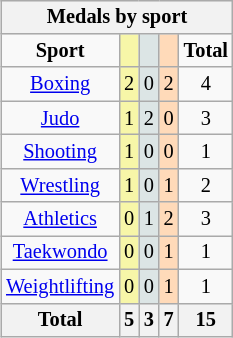<table class="wikitable" style="font-size:85%; float:right">
<tr bgcolor=#efefef>
<th colspan=7><strong>Medals by sport</strong></th>
</tr>
<tr align=center>
<td><strong>Sport</strong></td>
<td bgcolor=#f7f6a8></td>
<td bgcolor=#dce5e5></td>
<td bgcolor=#ffdab9></td>
<td><strong>Total</strong></td>
</tr>
<tr align=center>
<td><a href='#'>Boxing</a></td>
<td bgcolor=#f7f6a8>2</td>
<td bgcolor=#dce5e5>0</td>
<td bgcolor=#ffdab9>2</td>
<td>4</td>
</tr>
<tr align=center>
<td><a href='#'>Judo</a></td>
<td bgcolor=#f7f6a8>1</td>
<td bgcolor=#dce5e5>2</td>
<td bgcolor=#ffdab9>0</td>
<td>3</td>
</tr>
<tr align=center>
<td><a href='#'>Shooting</a></td>
<td bgcolor=#f7f6a8>1</td>
<td bgcolor=#dce5e5>0</td>
<td bgcolor=#ffdab9>0</td>
<td>1</td>
</tr>
<tr align=center>
<td><a href='#'>Wrestling</a></td>
<td bgcolor=#f7f6a8>1</td>
<td bgcolor=#dce5e5>0</td>
<td bgcolor=#ffdab9>1</td>
<td>2</td>
</tr>
<tr align=center>
<td><a href='#'>Athletics</a></td>
<td bgcolor=#f7f6a8>0</td>
<td bgcolor=#dce5e5>1</td>
<td bgcolor=#ffdab9>2</td>
<td>3</td>
</tr>
<tr align=center>
<td><a href='#'>Taekwondo</a></td>
<td bgcolor=#f7f6a8>0</td>
<td bgcolor=#dce5e5>0</td>
<td bgcolor=#ffdab9>1</td>
<td>1</td>
</tr>
<tr align=center>
<td><a href='#'>Weightlifting</a></td>
<td bgcolor=#f7f6a8>0</td>
<td bgcolor=#dce5e5>0</td>
<td bgcolor=#ffdab9>1</td>
<td>1</td>
</tr>
<tr align=center>
<th><strong>Total</strong></th>
<th bgcolor=gold><strong>5</strong></th>
<th bgcolor=silver><strong>3</strong></th>
<th bgcolor=#c96><strong>7</strong></th>
<th><strong>15</strong></th>
</tr>
</table>
